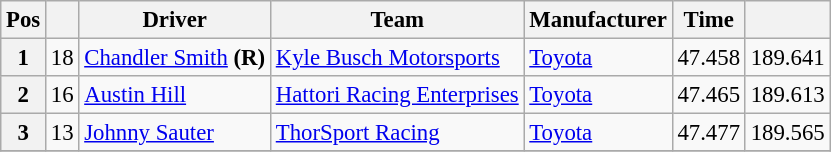<table class="wikitable" style="font-size:95%">
<tr>
<th>Pos</th>
<th></th>
<th>Driver</th>
<th>Team</th>
<th>Manufacturer</th>
<th>Time</th>
<th></th>
</tr>
<tr>
<th>1</th>
<td>18</td>
<td><a href='#'>Chandler Smith</a> <strong>(R)</strong></td>
<td><a href='#'>Kyle Busch Motorsports</a></td>
<td><a href='#'>Toyota</a></td>
<td>47.458</td>
<td>189.641</td>
</tr>
<tr>
<th>2</th>
<td>16</td>
<td><a href='#'>Austin Hill</a></td>
<td><a href='#'>Hattori Racing Enterprises</a></td>
<td><a href='#'>Toyota</a></td>
<td>47.465</td>
<td>189.613</td>
</tr>
<tr>
<th>3</th>
<td>13</td>
<td><a href='#'>Johnny Sauter</a></td>
<td><a href='#'>ThorSport Racing</a></td>
<td><a href='#'>Toyota</a></td>
<td>47.477</td>
<td>189.565</td>
</tr>
<tr>
</tr>
</table>
